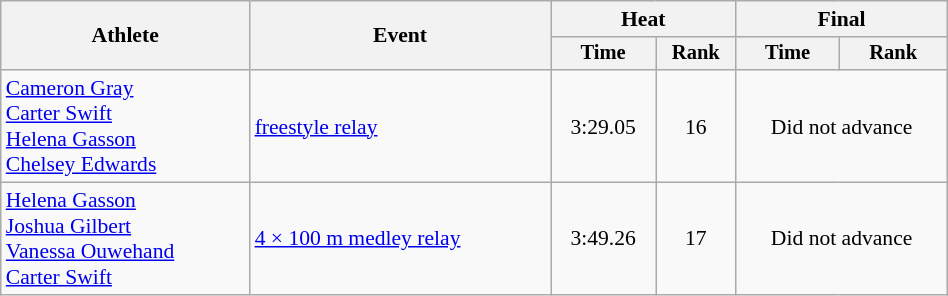<table class="wikitable" style="text-align:center; font-size:90%; width:50%;">
<tr>
<th rowspan="2">Athlete</th>
<th rowspan="2">Event</th>
<th colspan="2">Heat</th>
<th colspan="2">Final</th>
</tr>
<tr style="font-size:95%">
<th>Time</th>
<th>Rank</th>
<th>Time</th>
<th>Rank</th>
</tr>
<tr>
<td align=left><a href='#'>Cameron Gray</a><br><a href='#'>Carter Swift</a> <br><a href='#'>Helena Gasson</a><br><a href='#'>Chelsey Edwards</a></td>
<td align=left><a href='#'> freestyle relay</a></td>
<td>3:29.05</td>
<td>16</td>
<td colspan=2>Did not advance</td>
</tr>
<tr>
<td align=left><a href='#'>Helena Gasson</a> <br><a href='#'>Joshua Gilbert</a><br><a href='#'>Vanessa Ouwehand</a><br><a href='#'>Carter Swift</a></td>
<td align=left><a href='#'>4 × 100 m medley relay</a></td>
<td>3:49.26</td>
<td>17</td>
<td colspan="2">Did not advance</td>
</tr>
</table>
